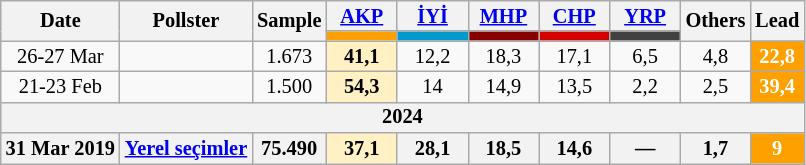<table class="wikitable mw-collapsible" style="text-align:center; font-size:85%; line-height:14px;">
<tr>
<th rowspan="2">Date</th>
<th rowspan="2">Pollster</th>
<th rowspan="2">Sample</th>
<th style="width:3em;"><a href='#'>AKP</a></th>
<th style="width:3em;"><a href='#'>İYİ</a></th>
<th style="width:3em;"><a href='#'>MHP</a></th>
<th style="width:3em;"><a href='#'>CHP</a></th>
<th style="width:3em;"><a href='#'>YRP</a></th>
<th rowspan="2">Others</th>
<th rowspan="2">Lead</th>
</tr>
<tr>
<th style="background:#fda000;"></th>
<th style="background:#0099cc;"></th>
<th style="background:#870000;"></th>
<th style="background:#d40000;"></th>
<th style="background:#414042;"></th>
</tr>
<tr>
<td>26-27 Mar</td>
<td></td>
<td>1.673</td>
<td style="background:#FFF1C4"><strong>41,1</strong></td>
<td>12,2</td>
<td>18,3</td>
<td>17,1</td>
<td>6,5</td>
<td>4,8</td>
<th style="background:#fda000; color:white;">22,8</th>
</tr>
<tr>
<td>21-23 Feb</td>
<td></td>
<td>1.500</td>
<td style="background:#FFF1C4"><strong>54,3</strong></td>
<td>14</td>
<td>14,9</td>
<td>13,5</td>
<td>2,2</td>
<td>2,5</td>
<th style="background:#fda000; color:white;">39,4</th>
</tr>
<tr>
<th colspan="10">2024</th>
</tr>
<tr>
<th>31 Mar 2019</th>
<th><a href='#'>Yerel seçimler</a></th>
<th>75.490</th>
<th style="background:#FFF1C4">37,1</th>
<th>28,1</th>
<th>18,5</th>
<th>14,6</th>
<th>—</th>
<th>1,7</th>
<th style="background:#fda000; color:white;">9</th>
</tr>
</table>
